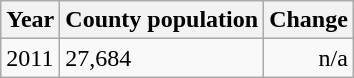<table class="wikitable">
<tr>
<th>Year</th>
<th>County population</th>
<th>Change</th>
</tr>
<tr>
<td>2011</td>
<td>27,684</td>
<td align="right">n/a</td>
</tr>
</table>
